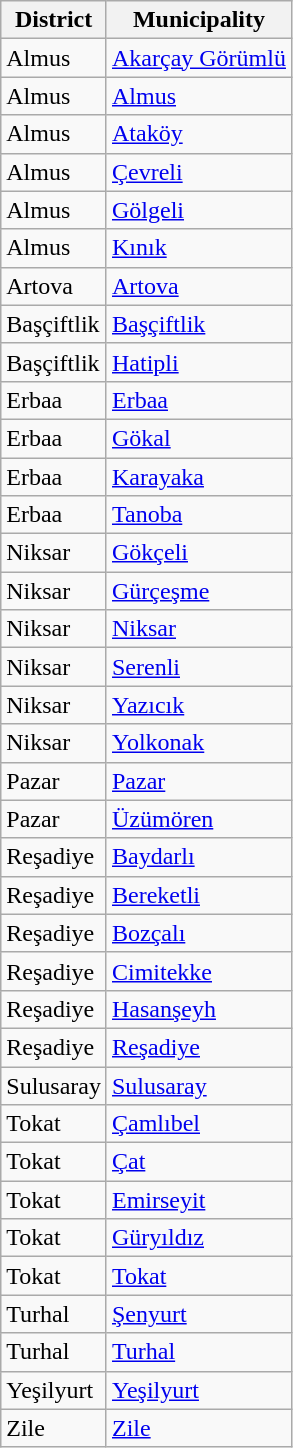<table class="sortable wikitable">
<tr>
<th>District</th>
<th>Municipality</th>
</tr>
<tr>
<td>Almus</td>
<td><a href='#'>Akarçay Görümlü</a></td>
</tr>
<tr>
<td>Almus</td>
<td><a href='#'>Almus</a></td>
</tr>
<tr>
<td>Almus</td>
<td><a href='#'>Ataköy</a></td>
</tr>
<tr>
<td>Almus</td>
<td><a href='#'>Çevreli</a></td>
</tr>
<tr>
<td>Almus</td>
<td><a href='#'>Gölgeli</a></td>
</tr>
<tr>
<td>Almus</td>
<td><a href='#'>Kınık</a></td>
</tr>
<tr>
<td>Artova</td>
<td><a href='#'>Artova</a></td>
</tr>
<tr>
<td>Başçiftlik</td>
<td><a href='#'>Başçiftlik</a></td>
</tr>
<tr>
<td>Başçiftlik</td>
<td><a href='#'>Hatipli</a></td>
</tr>
<tr>
<td>Erbaa</td>
<td><a href='#'>Erbaa</a></td>
</tr>
<tr>
<td>Erbaa</td>
<td><a href='#'>Gökal</a></td>
</tr>
<tr>
<td>Erbaa</td>
<td><a href='#'>Karayaka</a></td>
</tr>
<tr>
<td>Erbaa</td>
<td><a href='#'>Tanoba</a></td>
</tr>
<tr>
<td>Niksar</td>
<td><a href='#'>Gökçeli</a></td>
</tr>
<tr>
<td>Niksar</td>
<td><a href='#'>Gürçeşme</a></td>
</tr>
<tr>
<td>Niksar</td>
<td><a href='#'>Niksar</a></td>
</tr>
<tr>
<td>Niksar</td>
<td><a href='#'>Serenli</a></td>
</tr>
<tr>
<td>Niksar</td>
<td><a href='#'>Yazıcık</a></td>
</tr>
<tr>
<td>Niksar</td>
<td><a href='#'>Yolkonak</a></td>
</tr>
<tr>
<td>Pazar</td>
<td><a href='#'>Pazar</a></td>
</tr>
<tr>
<td>Pazar</td>
<td><a href='#'>Üzümören</a></td>
</tr>
<tr>
<td>Reşadiye</td>
<td><a href='#'>Baydarlı</a></td>
</tr>
<tr>
<td>Reşadiye</td>
<td><a href='#'>Bereketli</a></td>
</tr>
<tr>
<td>Reşadiye</td>
<td><a href='#'>Bozçalı</a></td>
</tr>
<tr>
<td>Reşadiye</td>
<td><a href='#'>Cimitekke</a></td>
</tr>
<tr>
<td>Reşadiye</td>
<td><a href='#'>Hasanşeyh</a></td>
</tr>
<tr>
<td>Reşadiye</td>
<td><a href='#'>Reşadiye</a></td>
</tr>
<tr>
<td>Sulusaray</td>
<td><a href='#'>Sulusaray</a></td>
</tr>
<tr>
<td>Tokat</td>
<td><a href='#'>Çamlıbel</a></td>
</tr>
<tr>
<td>Tokat</td>
<td><a href='#'>Çat</a></td>
</tr>
<tr>
<td>Tokat</td>
<td><a href='#'>Emirseyit</a></td>
</tr>
<tr>
<td>Tokat</td>
<td><a href='#'>Güryıldız</a></td>
</tr>
<tr>
<td>Tokat</td>
<td><a href='#'>Tokat</a></td>
</tr>
<tr>
<td>Turhal</td>
<td><a href='#'>Şenyurt</a></td>
</tr>
<tr>
<td>Turhal</td>
<td><a href='#'>Turhal</a></td>
</tr>
<tr>
<td>Yeşilyurt</td>
<td><a href='#'>Yeşilyurt</a></td>
</tr>
<tr>
<td>Zile</td>
<td><a href='#'>Zile</a></td>
</tr>
</table>
